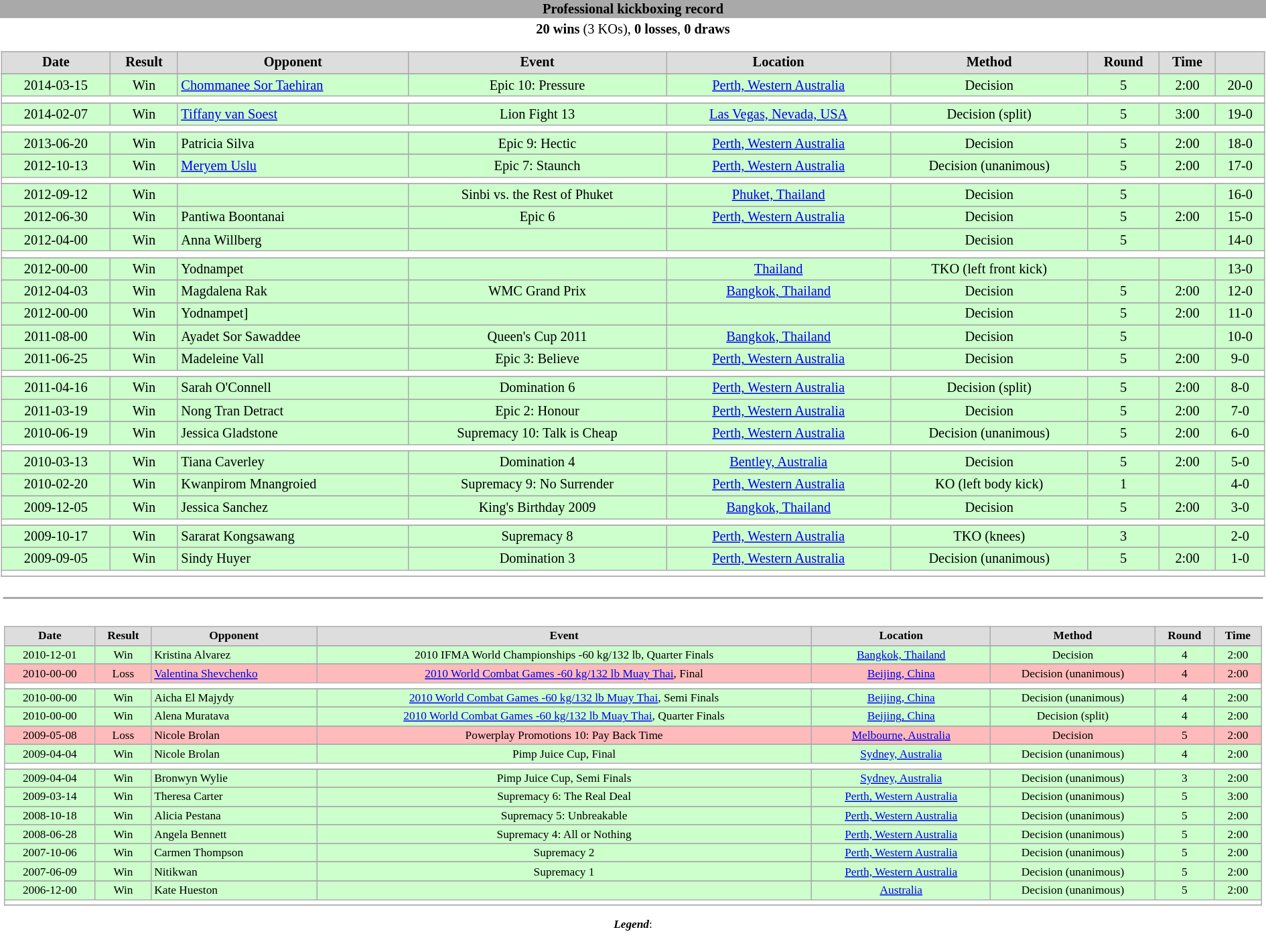<table class="toccolours" width=100% style="clear:both; margin:1.5em auto; font-size:85%; text-align:center;">
<tr>
<th colspan=2 style="background:#A9A9A9"><span>Professional kickboxing record</span></th>
</tr>
<tr style="background:white;">
<td style="color:black;"><strong>20 wins</strong> (3 KOs), <strong>0 losses</strong>, <strong>0 draws</strong><br><table class="wikitable" width="100%">
<tr align="center"  bgcolor="#dddddd">
<td><strong>Date</strong></td>
<td><strong>Result</strong></td>
<td><strong>Opponent</strong></td>
<td><strong>Event</strong></td>
<td><strong>Location</strong></td>
<td><strong>Method</strong></td>
<td><strong>Round</strong></td>
<td><strong>Time</strong></td>
<td></td>
</tr>
<tr>
</tr>
<tr align="center" bgcolor="#CCFFCC">
<td>2014-03-15</td>
<td>Win</td>
<td align=left> <a href='#'>Chommanee Sor Taehiran</a></td>
<td>Epic 10: Pressure</td>
<td><a href='#'>Perth, Western Australia</a></td>
<td>Decision</td>
<td>5</td>
<td>2:00</td>
<td>20-0</td>
</tr>
<tr>
<th style=background:white colspan=9></th>
</tr>
<tr>
</tr>
<tr align="center" bgcolor="#CCFFCC">
<td>2014-02-07</td>
<td>Win</td>
<td align=left> <a href='#'>Tiffany van Soest</a></td>
<td>Lion Fight 13</td>
<td><a href='#'>Las Vegas, Nevada, USA</a></td>
<td>Decision (split)</td>
<td>5</td>
<td>3:00</td>
<td>19-0</td>
</tr>
<tr>
<th style=background:white colspan=9></th>
</tr>
<tr>
</tr>
<tr align="center" bgcolor="#CCFFCC">
<td>2013-06-20</td>
<td>Win</td>
<td align=left> Patricia Silva</td>
<td>Epic 9: Hectic</td>
<td><a href='#'>Perth, Western Australia</a></td>
<td>Decision</td>
<td>5</td>
<td>2:00</td>
<td>18-0</td>
</tr>
<tr>
</tr>
<tr align="center" bgcolor="#CCFFCC">
<td>2012-10-13</td>
<td>Win</td>
<td align=left> <a href='#'>Meryem Uslu</a></td>
<td>Epic 7: Staunch</td>
<td><a href='#'>Perth, Western Australia</a></td>
<td>Decision (unanimous)</td>
<td>5</td>
<td>2:00</td>
<td>17-0</td>
</tr>
<tr>
<th style=background:white colspan=9></th>
</tr>
<tr>
</tr>
<tr align="center" bgcolor="#CCFFCC">
<td>2012-09-12</td>
<td>Win</td>
<td align=left></td>
<td>Sinbi vs. the Rest of Phuket</td>
<td><a href='#'>Phuket, Thailand</a></td>
<td>Decision</td>
<td>5</td>
<td></td>
<td>16-0</td>
</tr>
<tr>
</tr>
<tr align="center" bgcolor="#CCFFCC">
<td>2012-06-30</td>
<td>Win</td>
<td align=left> Pantiwa Boontanai</td>
<td>Epic 6</td>
<td><a href='#'>Perth, Western Australia</a></td>
<td>Decision</td>
<td>5</td>
<td>2:00</td>
<td>15-0</td>
</tr>
<tr>
</tr>
<tr align="center" bgcolor="#CCFFCC">
<td>2012-04-00</td>
<td>Win</td>
<td align=left> Anna Willberg</td>
<td></td>
<td></td>
<td>Decision</td>
<td>5</td>
<td></td>
<td>14-0</td>
</tr>
<tr>
<th style=background:white colspan=9></th>
</tr>
<tr>
</tr>
<tr align="center" bgcolor="#CCFFCC">
<td>2012-00-00</td>
<td>Win</td>
<td align=left> Yodnampet</td>
<td></td>
<td><a href='#'>Thailand</a></td>
<td>TKO (left front kick)</td>
<td></td>
<td></td>
<td>13-0</td>
</tr>
<tr>
</tr>
<tr align="center" bgcolor="#CCFFCC">
<td>2012-04-03</td>
<td>Win</td>
<td align=left> Magdalena Rak</td>
<td>WMC Grand Prix</td>
<td><a href='#'>Bangkok, Thailand</a></td>
<td>Decision</td>
<td>5</td>
<td>2:00</td>
<td>12-0</td>
</tr>
<tr>
</tr>
<tr align="center" bgcolor="#CCFFCC">
<td>2012-00-00</td>
<td>Win</td>
<td align=left> Yodnampet]</td>
<td></td>
<td></td>
<td>Decision</td>
<td>5</td>
<td>2:00</td>
<td>11-0</td>
</tr>
<tr>
</tr>
<tr align="center" bgcolor="#CCFFCC">
<td>2011-08-00</td>
<td>Win</td>
<td align=left> Ayadet Sor Sawaddee</td>
<td>Queen's Cup 2011</td>
<td><a href='#'>Bangkok, Thailand</a></td>
<td>Decision</td>
<td>5</td>
<td></td>
<td>10-0</td>
</tr>
<tr>
</tr>
<tr align="center" bgcolor="#CCFFCC">
<td>2011-06-25</td>
<td>Win</td>
<td align=left> Madeleine Vall</td>
<td>Epic 3: Believe</td>
<td><a href='#'>Perth, Western Australia</a></td>
<td>Decision</td>
<td>5</td>
<td>2:00</td>
<td>9-0</td>
</tr>
<tr>
<th style=background:white colspan=9></th>
</tr>
<tr>
</tr>
<tr align="center" bgcolor="#CCFFCC">
<td>2011-04-16</td>
<td>Win</td>
<td align=left> Sarah O'Connell</td>
<td>Domination 6</td>
<td><a href='#'>Perth, Western Australia</a></td>
<td>Decision (split)</td>
<td>5</td>
<td>2:00</td>
<td>8-0</td>
</tr>
<tr>
</tr>
<tr align="center" bgcolor="#CCFFCC">
<td>2011-03-19</td>
<td>Win</td>
<td align=left> Nong Tran Detract</td>
<td>Epic 2: Honour</td>
<td><a href='#'>Perth, Western Australia</a></td>
<td>Decision</td>
<td>5</td>
<td>2:00</td>
<td>7-0</td>
</tr>
<tr>
</tr>
<tr align="center" bgcolor="#CCFFCC">
<td>2010-06-19</td>
<td>Win</td>
<td align=left> Jessica Gladstone</td>
<td>Supremacy 10: Talk is Cheap</td>
<td><a href='#'>Perth, Western Australia</a></td>
<td>Decision (unanimous)</td>
<td>5</td>
<td>2:00</td>
<td>6-0</td>
</tr>
<tr>
<th style=background:white colspan=9></th>
</tr>
<tr>
</tr>
<tr align="center" bgcolor="#CCFFCC">
<td>2010-03-13</td>
<td>Win</td>
<td align=left> Tiana Caverley</td>
<td>Domination 4</td>
<td><a href='#'>Bentley, Australia</a></td>
<td>Decision</td>
<td>5</td>
<td>2:00</td>
<td>5-0</td>
</tr>
<tr>
</tr>
<tr align="center" bgcolor="#CCFFCC">
<td>2010-02-20</td>
<td>Win</td>
<td align=left> Kwanpirom Mnangroied</td>
<td>Supremacy 9: No Surrender</td>
<td><a href='#'>Perth, Western Australia</a></td>
<td>KO (left body kick)</td>
<td>1</td>
<td></td>
<td>4-0</td>
</tr>
<tr>
</tr>
<tr align="center" bgcolor="#CCFFCC">
<td>2009-12-05</td>
<td>Win</td>
<td align=left> Jessica Sanchez</td>
<td>King's Birthday 2009</td>
<td><a href='#'>Bangkok, Thailand</a></td>
<td>Decision</td>
<td>5</td>
<td>2:00</td>
<td>3-0</td>
</tr>
<tr>
<th style=background:white colspan=9></th>
</tr>
<tr>
</tr>
<tr align="center" bgcolor="#CCFFCC">
<td>2009-10-17</td>
<td>Win</td>
<td align=left> Sararat Kongsawang</td>
<td>Supremacy 8</td>
<td><a href='#'>Perth, Western Australia</a></td>
<td>TKO (knees)</td>
<td>3</td>
<td></td>
<td>2-0</td>
</tr>
<tr>
</tr>
<tr align="center" bgcolor="#CCFFCC">
<td>2009-09-05</td>
<td>Win</td>
<td align=left> Sindy Huyer</td>
<td>Domination 3</td>
<td><a href='#'>Perth, Western Australia</a></td>
<td>Decision (unanimous)</td>
<td>5</td>
<td>2:00</td>
<td>1-0</td>
</tr>
<tr>
<th style=background:white colspan=9></th>
</tr>
<tr>
</tr>
</table>
<table class="toccolours" width=100% style="clear:both; margin:1.5em auto; font-size:85%; text-align:center;">
<tr>
<th colspan=2 style="background:#A9A9A9"></th>
</tr>
<tr style="background:white;">
<td><br><table class="wikitable" width="100%">
<tr align="center"  bgcolor="#dddddd">
<td><strong>Date</strong></td>
<td><strong>Result</strong></td>
<td><strong>Opponent</strong></td>
<td><strong>Event</strong></td>
<td><strong>Location</strong></td>
<td><strong>Method</strong></td>
<td><strong>Round</strong></td>
<td><strong>Time</strong></td>
</tr>
<tr>
</tr>
<tr align="center" bgcolor="#CCFFCC">
<td>2010-12-01</td>
<td>Win</td>
<td align=left> Kristina Alvarez</td>
<td>2010 IFMA World Championships -60 kg/132 lb, Quarter Finals</td>
<td><a href='#'>Bangkok, Thailand</a></td>
<td>Decision</td>
<td>4</td>
<td>2:00</td>
</tr>
<tr>
</tr>
<tr align="center" bgcolor="#FFBBBB">
<td>2010-00-00</td>
<td>Loss</td>
<td align=left> <a href='#'>Valentina Shevchenko</a></td>
<td><a href='#'>2010 World Combat Games -60 kg/132 lb Muay Thai</a>, Final</td>
<td><a href='#'>Beijing, China</a></td>
<td>Decision (unanimous)</td>
<td>4</td>
<td>2:00</td>
</tr>
<tr>
<th style=background:white colspan=9></th>
</tr>
<tr>
</tr>
<tr align="center" bgcolor="#CCFFCC">
<td>2010-00-00</td>
<td>Win</td>
<td align=left> Aicha El Majydy</td>
<td><a href='#'>2010 World Combat Games -60 kg/132 lb Muay Thai</a>, Semi Finals</td>
<td><a href='#'>Beijing, China</a></td>
<td>Decision (unanimous)</td>
<td>4</td>
<td>2:00</td>
</tr>
<tr>
</tr>
<tr align="center" bgcolor="#CCFFCC">
<td>2010-00-00</td>
<td>Win</td>
<td align=left> Alena Muratava</td>
<td><a href='#'>2010 World Combat Games -60 kg/132 lb Muay Thai</a>, Quarter Finals</td>
<td><a href='#'>Beijing, China</a></td>
<td>Decision (split)</td>
<td>4</td>
<td>2:00</td>
</tr>
<tr>
</tr>
<tr align="center" bgcolor="#FFBBBB">
<td>2009-05-08</td>
<td>Loss</td>
<td align=left> Nicole Brolan</td>
<td>Powerplay Promotions 10: Pay Back Time</td>
<td><a href='#'>Melbourne, Australia</a></td>
<td>Decision</td>
<td>5</td>
<td>2:00</td>
</tr>
<tr>
</tr>
<tr align="center" bgcolor="#CCFFCC">
<td>2009-04-04</td>
<td>Win</td>
<td align=left> Nicole Brolan</td>
<td>Pimp Juice Cup, Final</td>
<td><a href='#'>Sydney, Australia</a></td>
<td>Decision (unanimous)</td>
<td>4</td>
<td>2:00</td>
</tr>
<tr>
<th style=background:white colspan=9></th>
</tr>
<tr>
</tr>
<tr align="center" bgcolor="#CCFFCC">
<td>2009-04-04</td>
<td>Win</td>
<td align=left> Bronwyn Wylie</td>
<td>Pimp Juice Cup, Semi Finals</td>
<td><a href='#'>Sydney, Australia</a></td>
<td>Decision (unanimous)</td>
<td>3</td>
<td>2:00</td>
</tr>
<tr>
</tr>
<tr align="center" bgcolor="#CCFFCC">
<td>2009-03-14</td>
<td>Win</td>
<td align=left> Theresa Carter</td>
<td>Supremacy 6: The Real Deal</td>
<td><a href='#'>Perth, Western Australia</a></td>
<td>Decision (unanimous)</td>
<td>5</td>
<td>3:00</td>
</tr>
<tr>
</tr>
<tr align="center" bgcolor="#CCFFCC">
<td>2008-10-18</td>
<td>Win</td>
<td align=left> Alicia Pestana</td>
<td>Supremacy 5: Unbreakable</td>
<td><a href='#'>Perth, Western Australia</a></td>
<td>Decision (unanimous)</td>
<td>5</td>
<td>2:00</td>
</tr>
<tr>
</tr>
<tr align="center" bgcolor="#CCFFCC">
<td>2008-06-28</td>
<td>Win</td>
<td align=left> Angela Bennett</td>
<td>Supremacy 4: All or Nothing</td>
<td><a href='#'>Perth, Western Australia</a></td>
<td>Decision (unanimous)</td>
<td>5</td>
<td>2:00</td>
</tr>
<tr>
</tr>
<tr align="center" bgcolor="#CCFFCC">
<td>2007-10-06</td>
<td>Win</td>
<td align=left> Carmen Thompson</td>
<td>Supremacy 2</td>
<td><a href='#'>Perth, Western Australia</a></td>
<td>Decision (unanimous)</td>
<td>5</td>
<td>2:00</td>
</tr>
<tr>
</tr>
<tr align="center" bgcolor="#CCFFCC">
<td>2007-06-09</td>
<td>Win</td>
<td align=left> Nitikwan</td>
<td>Supremacy 1</td>
<td><a href='#'>Perth, Western Australia</a></td>
<td>Decision (unanimous)</td>
<td>5</td>
<td>2:00</td>
</tr>
<tr>
</tr>
<tr align="center" bgcolor="#CCFFCC">
<td>2006-12-00</td>
<td>Win</td>
<td align=left> Kate Hueston</td>
<td></td>
<td><a href='#'>Australia</a></td>
<td>Decision (unanimous)</td>
<td>5</td>
<td>2:00</td>
</tr>
<tr>
<th style=background:white colspan=9></th>
</tr>
<tr>
</tr>
</table>
<strong><em>Legend</em></strong>: 


</td>
</tr>
</table>
</td>
</tr>
</table>
